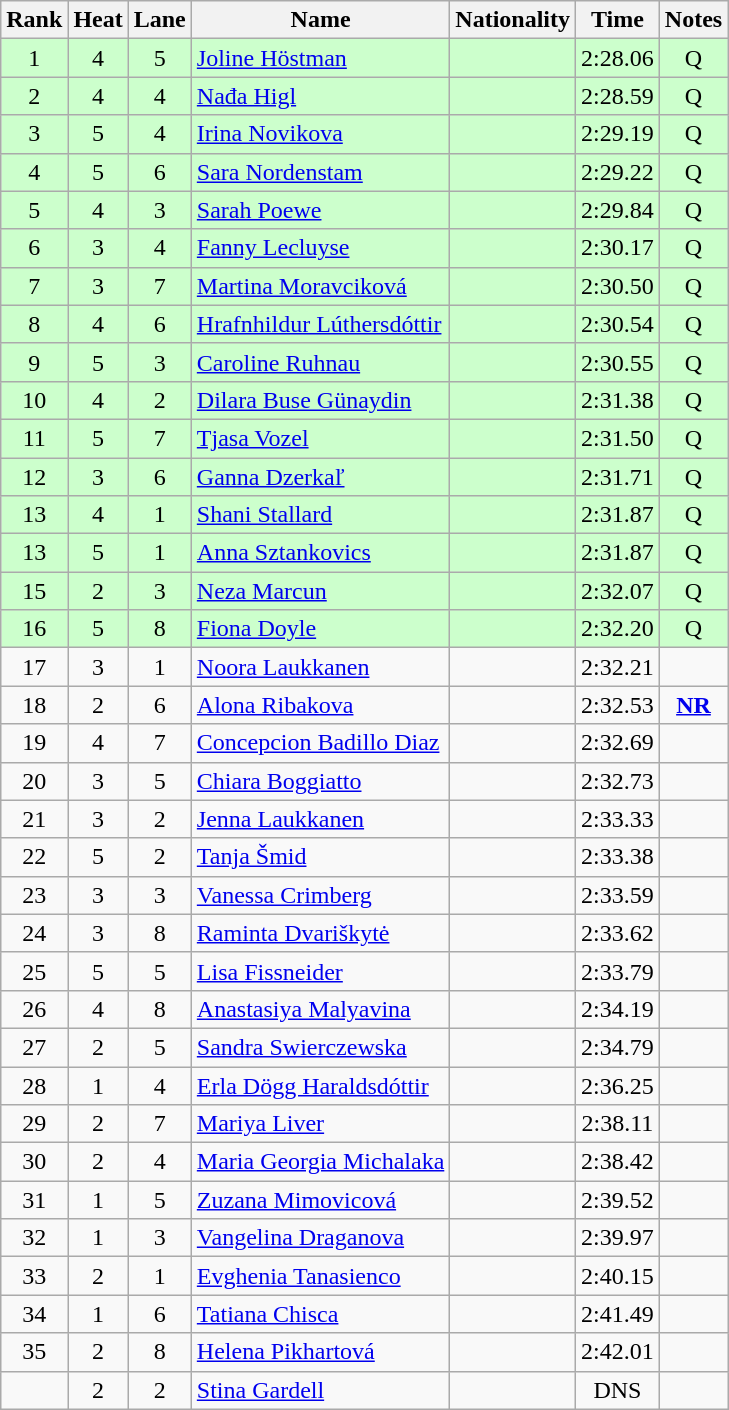<table class="wikitable sortable" style="text-align:center">
<tr>
<th>Rank</th>
<th>Heat</th>
<th>Lane</th>
<th>Name</th>
<th>Nationality</th>
<th>Time</th>
<th>Notes</th>
</tr>
<tr bgcolor=ccffcc>
<td>1</td>
<td>4</td>
<td>5</td>
<td align=left><a href='#'>Joline Höstman</a></td>
<td align=left></td>
<td>2:28.06</td>
<td>Q</td>
</tr>
<tr bgcolor=ccffcc>
<td>2</td>
<td>4</td>
<td>4</td>
<td align=left><a href='#'>Nađa Higl</a></td>
<td align=left></td>
<td>2:28.59</td>
<td>Q</td>
</tr>
<tr bgcolor=ccffcc>
<td>3</td>
<td>5</td>
<td>4</td>
<td align=left><a href='#'>Irina Novikova</a></td>
<td align=left></td>
<td>2:29.19</td>
<td>Q</td>
</tr>
<tr bgcolor=ccffcc>
<td>4</td>
<td>5</td>
<td>6</td>
<td align=left><a href='#'>Sara Nordenstam</a></td>
<td align=left></td>
<td>2:29.22</td>
<td>Q</td>
</tr>
<tr bgcolor=ccffcc>
<td>5</td>
<td>4</td>
<td>3</td>
<td align=left><a href='#'>Sarah Poewe</a></td>
<td align=left></td>
<td>2:29.84</td>
<td>Q</td>
</tr>
<tr bgcolor=ccffcc>
<td>6</td>
<td>3</td>
<td>4</td>
<td align=left><a href='#'>Fanny Lecluyse</a></td>
<td align=left></td>
<td>2:30.17</td>
<td>Q</td>
</tr>
<tr bgcolor=ccffcc>
<td>7</td>
<td>3</td>
<td>7</td>
<td align=left><a href='#'>Martina Moravciková</a></td>
<td align=left></td>
<td>2:30.50</td>
<td>Q</td>
</tr>
<tr bgcolor=ccffcc>
<td>8</td>
<td>4</td>
<td>6</td>
<td align=left><a href='#'>Hrafnhildur Lúthersdóttir</a></td>
<td align=left></td>
<td>2:30.54</td>
<td>Q</td>
</tr>
<tr bgcolor=ccffcc>
<td>9</td>
<td>5</td>
<td>3</td>
<td align=left><a href='#'>Caroline Ruhnau</a></td>
<td align=left></td>
<td>2:30.55</td>
<td>Q</td>
</tr>
<tr bgcolor=ccffcc>
<td>10</td>
<td>4</td>
<td>2</td>
<td align=left><a href='#'>Dilara Buse Günaydin</a></td>
<td align=left></td>
<td>2:31.38</td>
<td>Q</td>
</tr>
<tr bgcolor=ccffcc>
<td>11</td>
<td>5</td>
<td>7</td>
<td align=left><a href='#'>Tjasa Vozel</a></td>
<td align=left></td>
<td>2:31.50</td>
<td>Q</td>
</tr>
<tr bgcolor=ccffcc>
<td>12</td>
<td>3</td>
<td>6</td>
<td align=left><a href='#'>Ganna Dzerkaľ</a></td>
<td align=left></td>
<td>2:31.71</td>
<td>Q</td>
</tr>
<tr bgcolor=ccffcc>
<td>13</td>
<td>4</td>
<td>1</td>
<td align=left><a href='#'>Shani Stallard</a></td>
<td align=left></td>
<td>2:31.87</td>
<td>Q</td>
</tr>
<tr bgcolor=ccffcc>
<td>13</td>
<td>5</td>
<td>1</td>
<td align=left><a href='#'>Anna Sztankovics</a></td>
<td align=left></td>
<td>2:31.87</td>
<td>Q</td>
</tr>
<tr bgcolor=ccffcc>
<td>15</td>
<td>2</td>
<td>3</td>
<td align=left><a href='#'>Neza Marcun</a></td>
<td align=left></td>
<td>2:32.07</td>
<td>Q</td>
</tr>
<tr bgcolor=ccffcc>
<td>16</td>
<td>5</td>
<td>8</td>
<td align=left><a href='#'>Fiona Doyle</a></td>
<td align=left></td>
<td>2:32.20</td>
<td>Q</td>
</tr>
<tr>
<td>17</td>
<td>3</td>
<td>1</td>
<td align=left><a href='#'>Noora Laukkanen</a></td>
<td align=left></td>
<td>2:32.21</td>
<td></td>
</tr>
<tr>
<td>18</td>
<td>2</td>
<td>6</td>
<td align=left><a href='#'>Alona Ribakova</a></td>
<td align=left></td>
<td>2:32.53</td>
<td><strong><a href='#'>NR</a></strong></td>
</tr>
<tr>
<td>19</td>
<td>4</td>
<td>7</td>
<td align=left><a href='#'>Concepcion Badillo Diaz</a></td>
<td align=left></td>
<td>2:32.69</td>
<td></td>
</tr>
<tr>
<td>20</td>
<td>3</td>
<td>5</td>
<td align=left><a href='#'>Chiara Boggiatto</a></td>
<td align=left></td>
<td>2:32.73</td>
<td></td>
</tr>
<tr>
<td>21</td>
<td>3</td>
<td>2</td>
<td align=left><a href='#'>Jenna Laukkanen</a></td>
<td align=left></td>
<td>2:33.33</td>
<td></td>
</tr>
<tr>
<td>22</td>
<td>5</td>
<td>2</td>
<td align=left><a href='#'>Tanja Šmid</a></td>
<td align=left></td>
<td>2:33.38</td>
<td></td>
</tr>
<tr>
<td>23</td>
<td>3</td>
<td>3</td>
<td align=left><a href='#'>Vanessa Crimberg</a></td>
<td align=left></td>
<td>2:33.59</td>
<td></td>
</tr>
<tr>
<td>24</td>
<td>3</td>
<td>8</td>
<td align=left><a href='#'>Raminta Dvariškytė</a></td>
<td align=left></td>
<td>2:33.62</td>
<td></td>
</tr>
<tr>
<td>25</td>
<td>5</td>
<td>5</td>
<td align=left><a href='#'>Lisa Fissneider</a></td>
<td align=left></td>
<td>2:33.79</td>
<td></td>
</tr>
<tr>
<td>26</td>
<td>4</td>
<td>8</td>
<td align=left><a href='#'>Anastasiya Malyavina</a></td>
<td align=left></td>
<td>2:34.19</td>
<td></td>
</tr>
<tr>
<td>27</td>
<td>2</td>
<td>5</td>
<td align=left><a href='#'>Sandra Swierczewska</a></td>
<td align=left></td>
<td>2:34.79</td>
<td></td>
</tr>
<tr>
<td>28</td>
<td>1</td>
<td>4</td>
<td align=left><a href='#'>Erla Dögg Haraldsdóttir</a></td>
<td align=left></td>
<td>2:36.25</td>
<td></td>
</tr>
<tr>
<td>29</td>
<td>2</td>
<td>7</td>
<td align=left><a href='#'>Mariya Liver</a></td>
<td align=left></td>
<td>2:38.11</td>
<td></td>
</tr>
<tr>
<td>30</td>
<td>2</td>
<td>4</td>
<td align=left><a href='#'>Maria Georgia Michalaka</a></td>
<td align=left></td>
<td>2:38.42</td>
<td></td>
</tr>
<tr>
<td>31</td>
<td>1</td>
<td>5</td>
<td align=left><a href='#'>Zuzana Mimovicová</a></td>
<td align=left></td>
<td>2:39.52</td>
<td></td>
</tr>
<tr>
<td>32</td>
<td>1</td>
<td>3</td>
<td align=left><a href='#'>Vangelina Draganova</a></td>
<td align=left></td>
<td>2:39.97</td>
<td></td>
</tr>
<tr>
<td>33</td>
<td>2</td>
<td>1</td>
<td align=left><a href='#'>Evghenia Tanasienco</a></td>
<td align=left></td>
<td>2:40.15</td>
<td></td>
</tr>
<tr>
<td>34</td>
<td>1</td>
<td>6</td>
<td align=left><a href='#'>Tatiana Chisca</a></td>
<td align=left></td>
<td>2:41.49</td>
<td></td>
</tr>
<tr>
<td>35</td>
<td>2</td>
<td>8</td>
<td align=left><a href='#'>Helena Pikhartová</a></td>
<td align=left></td>
<td>2:42.01</td>
<td></td>
</tr>
<tr>
<td></td>
<td>2</td>
<td>2</td>
<td align=left><a href='#'>Stina Gardell</a></td>
<td align=left></td>
<td>DNS</td>
<td></td>
</tr>
</table>
